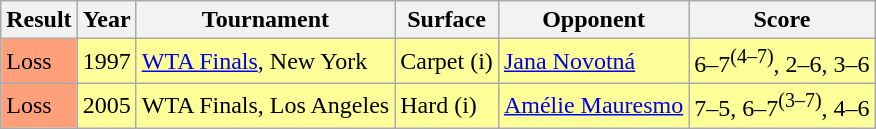<table class="sortable wikitable">
<tr>
<th>Result</th>
<th>Year</th>
<th>Tournament</th>
<th>Surface</th>
<th>Opponent</th>
<th class="unsortable">Score</th>
</tr>
<tr style="background:#ff9;">
<td style="background:#ffa07a;">Loss</td>
<td>1997</td>
<td><a href='#'>WTA Finals</a>, New York</td>
<td>Carpet (i)</td>
<td> <a href='#'>Jana Novotná</a></td>
<td>6–7<sup>(4–7)</sup>, 2–6, 3–6</td>
</tr>
<tr style="background:#ff9;">
<td style="background:#ffa07a;">Loss</td>
<td>2005</td>
<td>WTA Finals, Los Angeles</td>
<td>Hard (i)</td>
<td> <a href='#'>Amélie Mauresmo</a></td>
<td>7–5, 6–7<sup>(3–7)</sup>, 4–6</td>
</tr>
</table>
